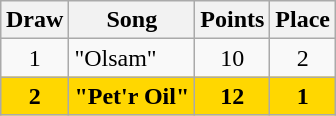<table class="sortable wikitable" style="margin: 1em auto 1em auto; text-align:center">
<tr>
<th>Draw</th>
<th>Song</th>
<th>Points</th>
<th>Place</th>
</tr>
<tr>
<td>1</td>
<td align="left">"Olsam"</td>
<td>10</td>
<td>2</td>
</tr>
<tr bgcolor="gold">
<td><strong>2</strong></td>
<td align="left"><strong>"Pet'r Oil"</strong></td>
<td><strong>12</strong></td>
<td><strong>1</strong></td>
</tr>
</table>
